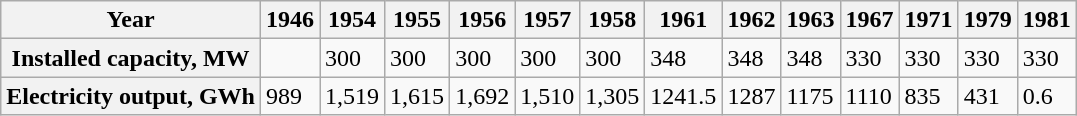<table class="wikitable">
<tr>
<th>Year</th>
<th>1946</th>
<th>1954</th>
<th>1955</th>
<th>1956</th>
<th>1957</th>
<th>1958</th>
<th>1961</th>
<th>1962</th>
<th>1963</th>
<th>1967</th>
<th>1971</th>
<th>1979</th>
<th>1981</th>
</tr>
<tr>
<th>Installed  capacity, MW</th>
<td></td>
<td>300</td>
<td>300</td>
<td>300</td>
<td>300</td>
<td>300</td>
<td>348</td>
<td>348</td>
<td>348</td>
<td>330</td>
<td>330</td>
<td>330</td>
<td>330</td>
</tr>
<tr>
<th>Electricity  output, GWh</th>
<td>989</td>
<td>1,519</td>
<td>1,615</td>
<td>1,692</td>
<td>1,510</td>
<td>1,305</td>
<td>1241.5</td>
<td>1287</td>
<td>1175</td>
<td>1110</td>
<td>835</td>
<td>431</td>
<td>0.6</td>
</tr>
</table>
